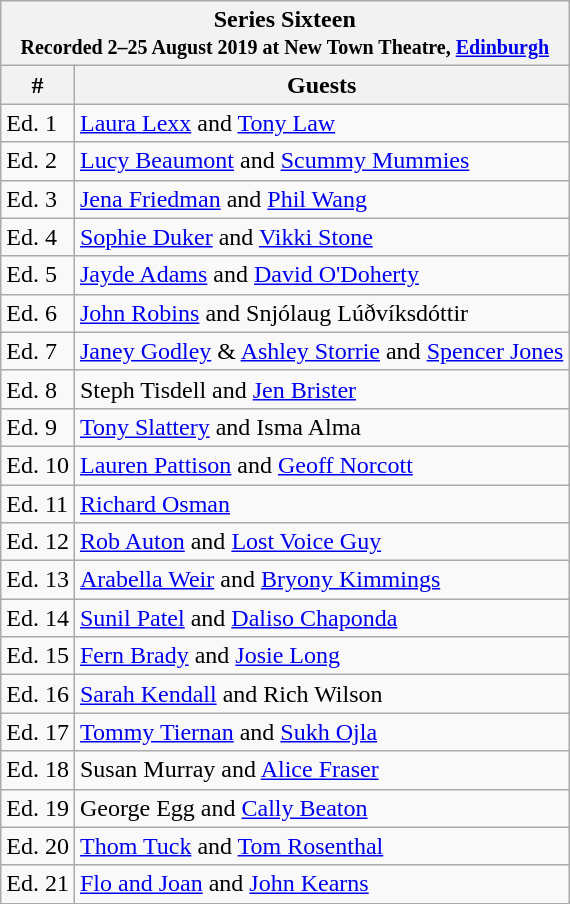<table class="wikitable">
<tr>
<th colspan="3">Series Sixteen<br><small>Recorded 2–25 August 2019 at New Town Theatre, <a href='#'>Edinburgh</a></small></th>
</tr>
<tr>
<th>#</th>
<th>Guests</th>
</tr>
<tr>
<td>Ed. 1</td>
<td><a href='#'>Laura Lexx</a> and <a href='#'>Tony Law</a></td>
</tr>
<tr>
<td>Ed. 2</td>
<td><a href='#'>Lucy Beaumont</a> and <a href='#'>Scummy Mummies</a></td>
</tr>
<tr>
<td>Ed. 3</td>
<td><a href='#'>Jena Friedman</a> and <a href='#'>Phil Wang</a></td>
</tr>
<tr>
<td>Ed. 4</td>
<td><a href='#'>Sophie Duker</a> and <a href='#'>Vikki Stone</a></td>
</tr>
<tr>
<td>Ed. 5</td>
<td><a href='#'>Jayde Adams</a> and <a href='#'>David O'Doherty</a></td>
</tr>
<tr>
<td>Ed. 6</td>
<td><a href='#'>John Robins</a> and Snjólaug Lúðvíksdóttir</td>
</tr>
<tr>
<td>Ed. 7</td>
<td><a href='#'>Janey Godley</a> & <a href='#'>Ashley Storrie</a> and <a href='#'>Spencer Jones</a></td>
</tr>
<tr>
<td>Ed. 8</td>
<td>Steph Tisdell and <a href='#'>Jen Brister</a></td>
</tr>
<tr>
<td>Ed. 9</td>
<td><a href='#'>Tony Slattery</a> and Isma Alma</td>
</tr>
<tr>
<td>Ed. 10</td>
<td><a href='#'>Lauren Pattison</a> and <a href='#'>Geoff Norcott</a></td>
</tr>
<tr>
<td>Ed. 11</td>
<td><a href='#'>Richard Osman</a></td>
</tr>
<tr>
<td>Ed. 12</td>
<td><a href='#'>Rob Auton</a> and <a href='#'>Lost Voice Guy</a></td>
</tr>
<tr>
<td>Ed. 13</td>
<td><a href='#'>Arabella Weir</a> and <a href='#'>Bryony Kimmings</a></td>
</tr>
<tr>
<td>Ed. 14</td>
<td><a href='#'>Sunil Patel</a> and <a href='#'>Daliso Chaponda</a></td>
</tr>
<tr>
<td>Ed. 15</td>
<td><a href='#'>Fern Brady</a> and <a href='#'>Josie Long</a></td>
</tr>
<tr>
<td>Ed. 16</td>
<td><a href='#'>Sarah Kendall</a> and Rich Wilson</td>
</tr>
<tr>
<td>Ed. 17</td>
<td><a href='#'>Tommy Tiernan</a> and <a href='#'>Sukh Ojla</a></td>
</tr>
<tr>
<td>Ed. 18</td>
<td>Susan Murray and <a href='#'>Alice Fraser</a></td>
</tr>
<tr>
<td>Ed. 19</td>
<td>George Egg and <a href='#'>Cally Beaton</a></td>
</tr>
<tr>
<td>Ed. 20</td>
<td><a href='#'>Thom Tuck</a> and <a href='#'>Tom Rosenthal</a></td>
</tr>
<tr>
<td>Ed. 21</td>
<td><a href='#'>Flo and Joan</a> and <a href='#'>John Kearns</a></td>
</tr>
</table>
